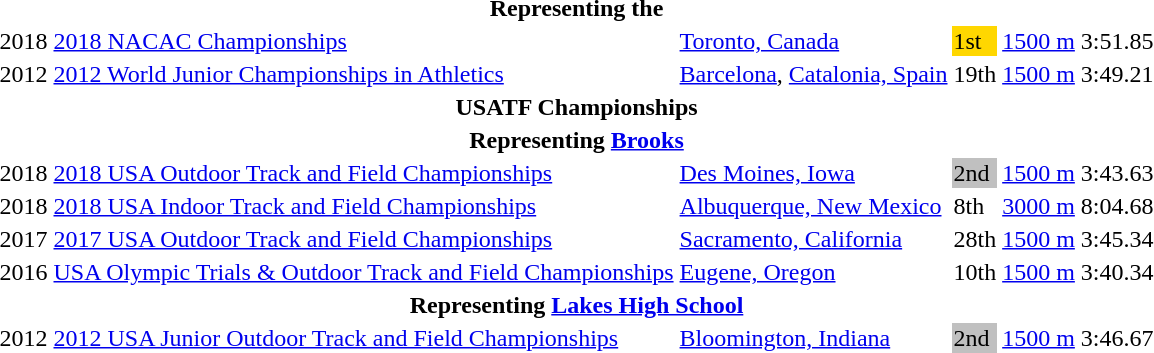<table>
<tr>
<th colspan="6">Representing the </th>
</tr>
<tr>
<td>2018</td>
<td><a href='#'>2018 NACAC Championships</a></td>
<td><a href='#'>Toronto, Canada</a></td>
<td bgcolor=gold>1st</td>
<td><a href='#'>1500 m</a></td>
<td>3:51.85</td>
</tr>
<tr>
<td>2012</td>
<td><a href='#'>2012 World Junior Championships in Athletics</a></td>
<td><a href='#'>Barcelona</a>, <a href='#'>Catalonia, Spain</a></td>
<td>19th</td>
<td><a href='#'>1500 m</a></td>
<td>3:49.21</td>
</tr>
<tr>
<th colspan="6">USATF Championships</th>
</tr>
<tr>
<th colspan="6">Representing <a href='#'>Brooks</a></th>
</tr>
<tr>
<td>2018</td>
<td><a href='#'>2018 USA Outdoor Track and Field Championships</a></td>
<td><a href='#'>Des Moines, Iowa</a></td>
<td bgcolor=silver>2nd</td>
<td><a href='#'>1500 m</a></td>
<td>3:43.63</td>
</tr>
<tr>
<td>2018</td>
<td><a href='#'>2018 USA Indoor Track and Field Championships</a></td>
<td><a href='#'>Albuquerque, New Mexico</a></td>
<td>8th</td>
<td><a href='#'>3000 m</a></td>
<td>8:04.68</td>
</tr>
<tr>
<td>2017</td>
<td><a href='#'>2017 USA Outdoor Track and Field Championships</a></td>
<td><a href='#'>Sacramento, California</a></td>
<td>28th</td>
<td><a href='#'>1500 m</a></td>
<td>3:45.34</td>
</tr>
<tr>
<td>2016</td>
<td><a href='#'>USA Olympic Trials & Outdoor Track and Field Championships</a></td>
<td><a href='#'>Eugene, Oregon</a></td>
<td>10th</td>
<td><a href='#'>1500 m</a></td>
<td>3:40.34</td>
</tr>
<tr>
<th colspan="6">Representing <a href='#'>Lakes High School</a></th>
</tr>
<tr>
<td>2012</td>
<td><a href='#'>2012 USA Junior Outdoor Track and Field Championships</a></td>
<td><a href='#'>Bloomington, Indiana</a></td>
<td bgcolor=silver>2nd</td>
<td><a href='#'>1500 m</a></td>
<td>3:46.67</td>
</tr>
</table>
